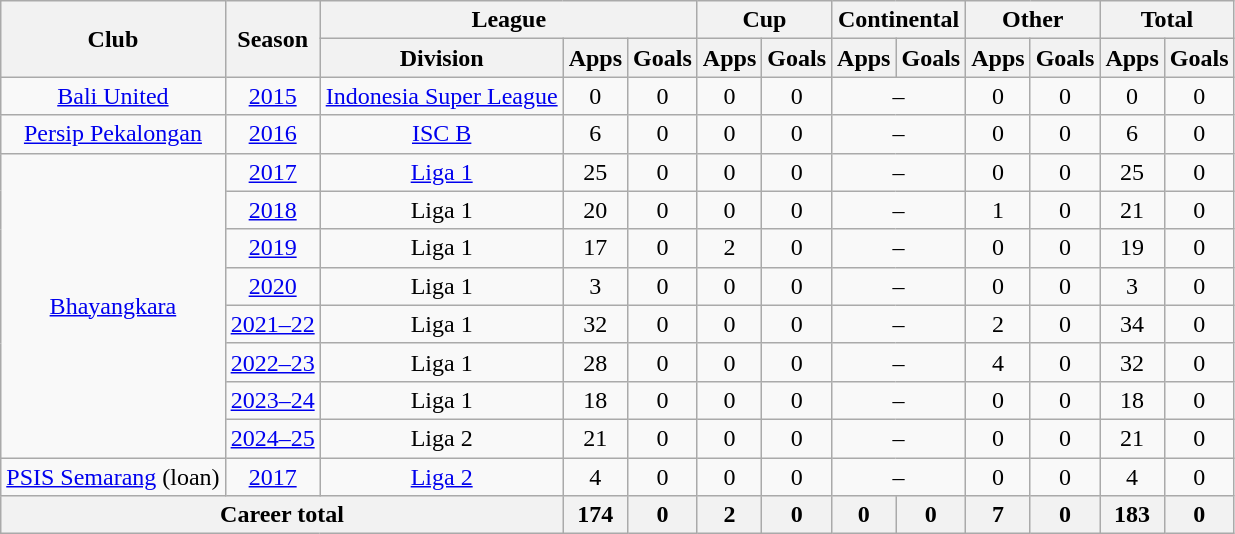<table class="wikitable" style="text-align:center">
<tr>
<th rowspan="2">Club</th>
<th rowspan="2">Season</th>
<th colspan="3">League</th>
<th colspan="2">Cup</th>
<th colspan="2">Continental</th>
<th colspan="2">Other</th>
<th colspan="2">Total</th>
</tr>
<tr>
<th>Division</th>
<th>Apps</th>
<th>Goals</th>
<th>Apps</th>
<th>Goals</th>
<th>Apps</th>
<th>Goals</th>
<th>Apps</th>
<th>Goals</th>
<th>Apps</th>
<th>Goals</th>
</tr>
<tr>
<td rowspan="1" valign="center"><a href='#'>Bali United</a></td>
<td><a href='#'>2015</a></td>
<td><a href='#'>Indonesia Super League</a></td>
<td>0</td>
<td>0</td>
<td>0</td>
<td>0</td>
<td colspan="2">–</td>
<td>0</td>
<td>0</td>
<td>0</td>
<td>0</td>
</tr>
<tr>
<td rowspan="1" valign="center"><a href='#'>Persip Pekalongan</a></td>
<td><a href='#'>2016</a></td>
<td><a href='#'>ISC B</a></td>
<td>6</td>
<td>0</td>
<td>0</td>
<td>0</td>
<td colspan="2">–</td>
<td>0</td>
<td>0</td>
<td>6</td>
<td>0</td>
</tr>
<tr>
<td rowspan="8" valign="center"><a href='#'>Bhayangkara</a></td>
<td><a href='#'>2017</a></td>
<td rowspan="1" valign="center"><a href='#'>Liga 1</a></td>
<td>25</td>
<td>0</td>
<td>0</td>
<td>0</td>
<td colspan="2">–</td>
<td>0</td>
<td>0</td>
<td>25</td>
<td>0</td>
</tr>
<tr>
<td><a href='#'>2018</a></td>
<td rowspan="1" valign="center">Liga 1</td>
<td>20</td>
<td>0</td>
<td>0</td>
<td>0</td>
<td colspan="2">–</td>
<td>1</td>
<td>0</td>
<td>21</td>
<td>0</td>
</tr>
<tr>
<td><a href='#'>2019</a></td>
<td rowspan="1" valign="center">Liga 1</td>
<td>17</td>
<td>0</td>
<td>2</td>
<td>0</td>
<td colspan="2">–</td>
<td>0</td>
<td>0</td>
<td>19</td>
<td>0</td>
</tr>
<tr>
<td><a href='#'>2020</a></td>
<td rowspan="1" valign="center">Liga 1</td>
<td>3</td>
<td>0</td>
<td>0</td>
<td>0</td>
<td colspan="2">–</td>
<td>0</td>
<td>0</td>
<td>3</td>
<td>0</td>
</tr>
<tr>
<td><a href='#'>2021–22</a></td>
<td rowspan="1" valign="center">Liga 1</td>
<td>32</td>
<td>0</td>
<td>0</td>
<td>0</td>
<td colspan="2">–</td>
<td>2</td>
<td>0</td>
<td>34</td>
<td>0</td>
</tr>
<tr>
<td><a href='#'>2022–23</a></td>
<td rowspan="1" valign="center">Liga 1</td>
<td>28</td>
<td>0</td>
<td>0</td>
<td>0</td>
<td colspan=2>–</td>
<td>4</td>
<td>0</td>
<td>32</td>
<td>0</td>
</tr>
<tr>
<td><a href='#'>2023–24</a></td>
<td>Liga 1</td>
<td>18</td>
<td>0</td>
<td>0</td>
<td>0</td>
<td colspan="2">–</td>
<td>0</td>
<td>0</td>
<td>18</td>
<td>0</td>
</tr>
<tr>
<td><a href='#'>2024–25</a></td>
<td>Liga 2</td>
<td>21</td>
<td>0</td>
<td>0</td>
<td>0</td>
<td colspan="2">–</td>
<td>0</td>
<td>0</td>
<td>21</td>
<td>0</td>
</tr>
<tr>
<td><a href='#'>PSIS Semarang</a> (loan)</td>
<td><a href='#'>2017</a></td>
<td rowspan="1" valign="center"><a href='#'>Liga 2</a></td>
<td>4</td>
<td>0</td>
<td>0</td>
<td>0</td>
<td colspan="2">–</td>
<td>0</td>
<td>0</td>
<td>4</td>
<td>0</td>
</tr>
<tr>
<th colspan="3">Career total</th>
<th>174</th>
<th>0</th>
<th>2</th>
<th>0</th>
<th>0</th>
<th>0</th>
<th>7</th>
<th>0</th>
<th>183</th>
<th>0</th>
</tr>
</table>
